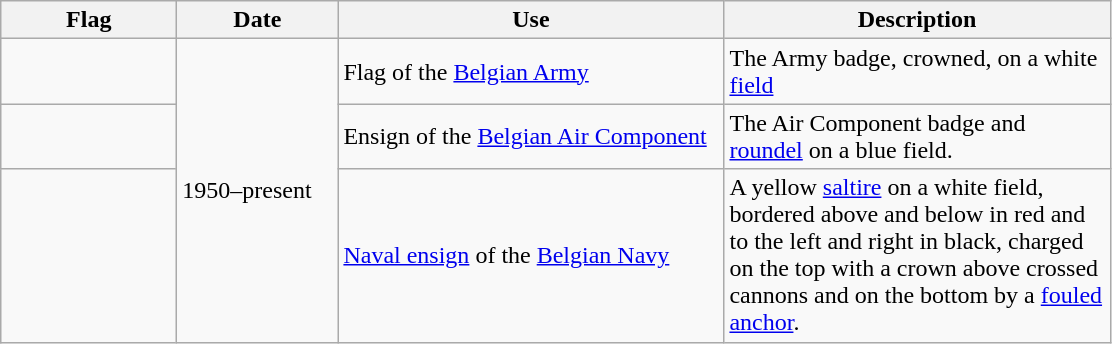<table class="wikitable">
<tr>
<th style="width:110px;">Flag</th>
<th style="width:100px;">Date</th>
<th style="width:250px;">Use</th>
<th style="width:250px;">Description</th>
</tr>
<tr>
<td></td>
<td rowspan="4">1950–present</td>
<td>Flag of the <a href='#'>Belgian Army</a></td>
<td>The Army badge, crowned, on a white <a href='#'>field</a></td>
</tr>
<tr>
<td></td>
<td>Ensign of the <a href='#'>Belgian Air Component</a></td>
<td>The Air Component badge and <a href='#'>roundel</a> on a blue field.</td>
</tr>
<tr>
<td></td>
<td><a href='#'>Naval ensign</a> of the <a href='#'>Belgian Navy</a></td>
<td>A yellow <a href='#'>saltire</a> on a white field, bordered above and below in red and to the left and right in black, charged on the top with a crown above crossed cannons and on the bottom by a <a href='#'>fouled anchor</a>.</td>
</tr>
</table>
